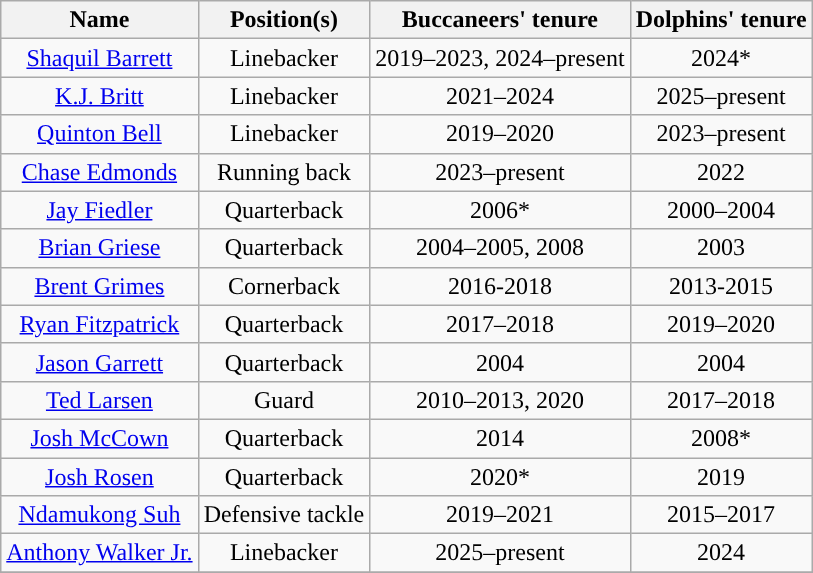<table class="wikitable" style="text-align: center;">
<tr>
<th>Name</th>
<th>Position(s)</th>
<th>Buccaneers' tenure</th>
<th>Dolphins' tenure</th>
</tr>
<tr>
<td><a href='#'>Shaquil Barrett</a></td>
<td>Linebacker</td>
<td>2019–2023, 2024–present</td>
<td>2024*</td>
</tr>
<tr>
<td><a href='#'>K.J. Britt</a></td>
<td>Linebacker</td>
<td>2021–2024</td>
<td>2025–present</td>
</tr>
<tr>
<td><a href='#'>Quinton Bell</a></td>
<td>Linebacker</td>
<td>2019–2020</td>
<td>2023–present</td>
</tr>
<tr>
<td><a href='#'>Chase Edmonds</a></td>
<td>Running back</td>
<td>2023–present</td>
<td>2022</td>
</tr>
<tr>
<td><a href='#'>Jay Fiedler</a></td>
<td>Quarterback</td>
<td>2006*</td>
<td>2000–2004</td>
</tr>
<tr>
<td><a href='#'>Brian Griese</a></td>
<td>Quarterback</td>
<td>2004–2005, 2008</td>
<td>2003</td>
</tr>
<tr>
<td><a href='#'>Brent Grimes</a></td>
<td>Cornerback</td>
<td>2016-2018</td>
<td>2013-2015</td>
</tr>
<tr>
<td><a href='#'>Ryan Fitzpatrick</a></td>
<td>Quarterback</td>
<td>2017–2018</td>
<td>2019–2020</td>
</tr>
<tr>
<td><a href='#'>Jason Garrett</a></td>
<td>Quarterback</td>
<td>2004</td>
<td>2004</td>
</tr>
<tr>
<td><a href='#'>Ted Larsen</a></td>
<td>Guard</td>
<td>2010–2013, 2020</td>
<td>2017–2018</td>
</tr>
<tr>
<td><a href='#'>Josh McCown</a></td>
<td>Quarterback</td>
<td>2014</td>
<td>2008*</td>
</tr>
<tr>
<td><a href='#'>Josh Rosen</a></td>
<td>Quarterback</td>
<td>2020*</td>
<td>2019</td>
</tr>
<tr>
<td><a href='#'>Ndamukong Suh</a></td>
<td>Defensive tackle</td>
<td>2019–2021</td>
<td>2015–2017</td>
</tr>
<tr>
<td><a href='#'>Anthony Walker Jr.</a></td>
<td>Linebacker</td>
<td>2025–present</td>
<td>2024</td>
</tr>
<tr>
</tr>
</table>
